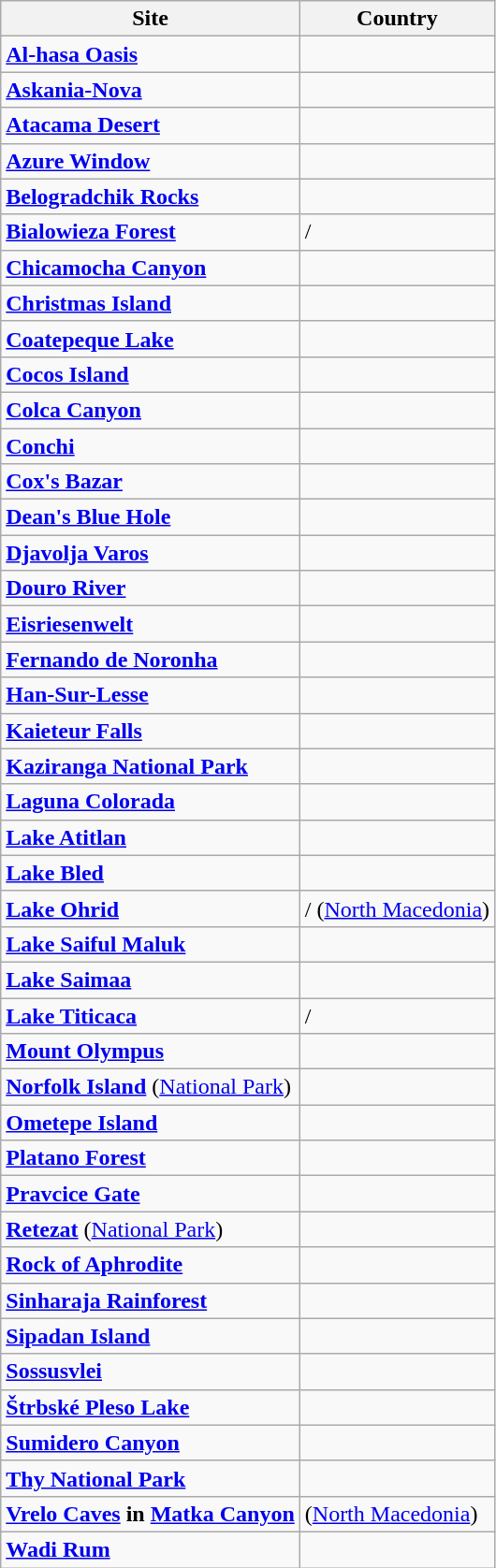<table class="sortable wikitable">
<tr>
<th>Site</th>
<th>Country</th>
</tr>
<tr>
<td><strong><a href='#'>Al-hasa Oasis</a></strong></td>
<td></td>
</tr>
<tr>
<td><strong><a href='#'>Askania-Nova</a></strong></td>
<td></td>
</tr>
<tr>
<td><strong><a href='#'>Atacama Desert</a></strong></td>
<td></td>
</tr>
<tr>
<td><strong><a href='#'>Azure Window</a></strong></td>
<td></td>
</tr>
<tr>
<td><strong><a href='#'>Belogradchik Rocks</a></strong></td>
<td></td>
</tr>
<tr>
<td><strong><a href='#'>Bialowieza Forest</a></strong></td>
<td>/ </td>
</tr>
<tr>
<td><strong><a href='#'>Chicamocha Canyon</a></strong></td>
<td></td>
</tr>
<tr>
<td><strong><a href='#'>Christmas Island</a></strong></td>
<td></td>
</tr>
<tr>
<td><strong><a href='#'>Coatepeque Lake</a></strong></td>
<td></td>
</tr>
<tr>
<td><strong><a href='#'>Cocos Island</a></strong></td>
<td></td>
</tr>
<tr>
<td><strong><a href='#'>Colca Canyon</a></strong></td>
<td></td>
</tr>
<tr>
<td><strong><a href='#'>Conchi</a></strong></td>
<td></td>
</tr>
<tr>
<td><strong><a href='#'>Cox's Bazar</a></strong></td>
<td></td>
</tr>
<tr>
<td><strong><a href='#'>Dean's Blue Hole</a></strong></td>
<td></td>
</tr>
<tr>
<td><strong><a href='#'>Djavolja Varos</a></strong></td>
<td></td>
</tr>
<tr>
<td><strong><a href='#'>Douro River</a></strong></td>
<td></td>
</tr>
<tr>
<td><strong><a href='#'>Eisriesenwelt</a></strong></td>
<td></td>
</tr>
<tr>
<td><strong><a href='#'>Fernando de Noronha</a></strong></td>
<td></td>
</tr>
<tr>
<td><strong><a href='#'>Han-Sur-Lesse</a></strong></td>
<td></td>
</tr>
<tr>
<td><strong><a href='#'>Kaieteur Falls</a></strong></td>
<td></td>
</tr>
<tr>
<td><strong><a href='#'>Kaziranga National Park</a></strong></td>
<td></td>
</tr>
<tr>
<td><strong><a href='#'>Laguna Colorada</a></strong></td>
<td></td>
</tr>
<tr>
<td><strong><a href='#'>Lake Atitlan</a></strong></td>
<td></td>
</tr>
<tr>
<td><strong><a href='#'>Lake Bled</a></strong></td>
<td></td>
</tr>
<tr>
<td><strong><a href='#'>Lake Ohrid</a></strong></td>
<td>/  (<a href='#'>North Macedonia</a>)</td>
</tr>
<tr>
<td><strong><a href='#'>Lake Saiful Maluk</a></strong></td>
<td></td>
</tr>
<tr>
<td><strong><a href='#'>Lake Saimaa</a></strong></td>
<td></td>
</tr>
<tr>
<td><strong><a href='#'>Lake Titicaca</a></strong></td>
<td>/ </td>
</tr>
<tr>
<td><strong><a href='#'>Mount Olympus</a></strong></td>
<td></td>
</tr>
<tr>
<td><strong><a href='#'>Norfolk Island</a></strong> (<a href='#'>National Park</a>)</td>
<td></td>
</tr>
<tr>
<td><strong><a href='#'>Ometepe Island</a></strong></td>
<td></td>
</tr>
<tr>
<td><strong><a href='#'>Platano Forest</a></strong></td>
<td></td>
</tr>
<tr>
<td><strong><a href='#'>Pravcice Gate</a></strong></td>
<td></td>
</tr>
<tr>
<td><strong><a href='#'>Retezat</a></strong> (<a href='#'>National Park</a>)</td>
<td></td>
</tr>
<tr>
<td><strong><a href='#'>Rock of Aphrodite</a></strong></td>
<td></td>
</tr>
<tr>
<td><strong><a href='#'>Sinharaja Rainforest</a></strong></td>
<td></td>
</tr>
<tr>
<td><strong><a href='#'>Sipadan Island</a></strong></td>
<td></td>
</tr>
<tr>
<td><strong><a href='#'>Sossusvlei</a></strong></td>
<td></td>
</tr>
<tr>
<td><strong><a href='#'>Štrbské Pleso Lake</a></strong></td>
<td></td>
</tr>
<tr>
<td><strong><a href='#'>Sumidero Canyon</a></strong></td>
<td></td>
</tr>
<tr>
<td><strong><a href='#'>Thy National Park</a></strong></td>
<td></td>
</tr>
<tr>
<td><strong><a href='#'>Vrelo Caves</a> in <a href='#'>Matka Canyon</a></strong></td>
<td> (<a href='#'>North Macedonia</a>)</td>
</tr>
<tr>
<td><strong><a href='#'>Wadi Rum</a></strong></td>
<td></td>
</tr>
</table>
